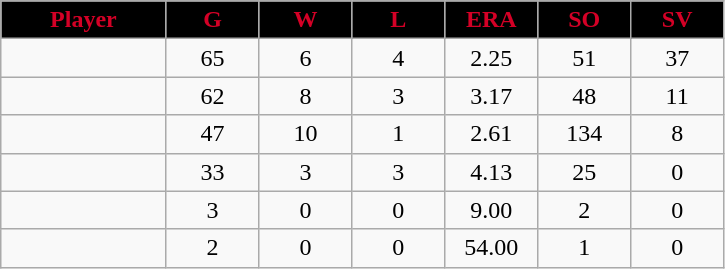<table class="wikitable sortable">
<tr>
<th style="background:black;color:#d40026;" width="16%">Player</th>
<th style="background:black;color:#d40026;" width="9%">G</th>
<th style="background:black;color:#d40026;" width="9%">W</th>
<th style="background:black;color:#d40026;" width="9%">L</th>
<th style="background:black;color:#d40026;" width="9%">ERA</th>
<th style="background:black;color:#d40026;" width="9%">SO</th>
<th style="background:black;color:#d40026;" width="9%">SV</th>
</tr>
<tr align="center">
<td></td>
<td>65</td>
<td>6</td>
<td>4</td>
<td>2.25</td>
<td>51</td>
<td>37</td>
</tr>
<tr align="center">
<td></td>
<td>62</td>
<td>8</td>
<td>3</td>
<td>3.17</td>
<td>48</td>
<td>11</td>
</tr>
<tr align="center">
<td></td>
<td>47</td>
<td>10</td>
<td>1</td>
<td>2.61</td>
<td>134</td>
<td>8</td>
</tr>
<tr align="center">
<td></td>
<td>33</td>
<td>3</td>
<td>3</td>
<td>4.13</td>
<td>25</td>
<td>0</td>
</tr>
<tr align="center">
<td></td>
<td>3</td>
<td>0</td>
<td>0</td>
<td>9.00</td>
<td>2</td>
<td>0</td>
</tr>
<tr align="center">
<td></td>
<td>2</td>
<td>0</td>
<td>0</td>
<td>54.00</td>
<td>1</td>
<td>0</td>
</tr>
</table>
